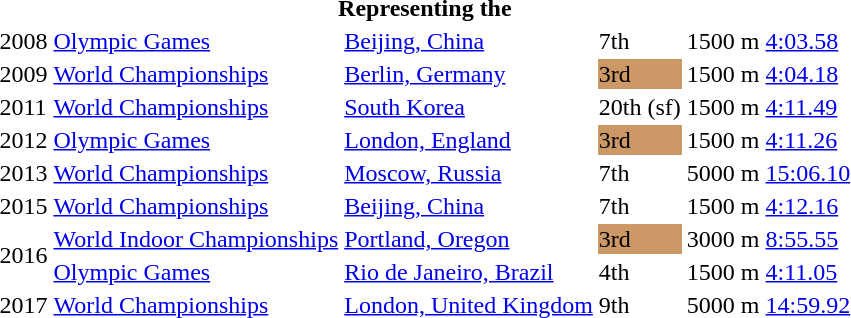<table>
<tr>
<th colspan="7">Representing the </th>
</tr>
<tr>
<td>2008</td>
<td><a href='#'>Olympic Games</a></td>
<td><a href='#'>Beijing, China</a></td>
<td>7th</td>
<td>1500 m</td>
<td><a href='#'>4:03.58</a></td>
</tr>
<tr>
<td>2009</td>
<td><a href='#'>World Championships</a></td>
<td><a href='#'>Berlin, Germany</a></td>
<td style="background:#c96;">3rd</td>
<td>1500 m</td>
<td><a href='#'>4:04.18</a></td>
</tr>
<tr>
<td>2011</td>
<td><a href='#'>World Championships</a></td>
<td><a href='#'>South Korea</a></td>
<td>20th (sf)</td>
<td>1500 m</td>
<td><a href='#'>4:11.49</a></td>
</tr>
<tr>
<td>2012</td>
<td><a href='#'>Olympic Games</a></td>
<td><a href='#'>London, England</a></td>
<td style="background:#c96;">3rd</td>
<td>1500 m</td>
<td><a href='#'>4:11.26</a></td>
</tr>
<tr>
<td>2013</td>
<td><a href='#'>World Championships</a></td>
<td><a href='#'>Moscow, Russia</a></td>
<td>7th</td>
<td>5000 m</td>
<td><a href='#'>15:06.10</a></td>
</tr>
<tr>
<td>2015</td>
<td><a href='#'>World Championships</a></td>
<td><a href='#'>Beijing, China</a></td>
<td>7th</td>
<td>1500 m</td>
<td><a href='#'>4:12.16</a></td>
</tr>
<tr>
<td rowspan=2>2016</td>
<td><a href='#'>World Indoor Championships</a></td>
<td><a href='#'>Portland, Oregon</a></td>
<td style="background:#c96;">3rd</td>
<td>3000 m</td>
<td><a href='#'>8:55.55</a></td>
</tr>
<tr>
<td><a href='#'>Olympic Games</a></td>
<td><a href='#'>Rio de Janeiro, Brazil</a></td>
<td>4th</td>
<td>1500 m</td>
<td><a href='#'>4:11.05</a></td>
</tr>
<tr>
<td>2017</td>
<td><a href='#'>World Championships</a></td>
<td><a href='#'>London, United Kingdom</a></td>
<td>9th</td>
<td>5000 m</td>
<td><a href='#'>14:59.92</a></td>
</tr>
</table>
